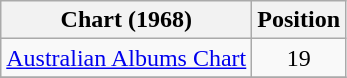<table class="wikitable" style="text-align:center;">
<tr>
<th>Chart (1968)</th>
<th>Position</th>
</tr>
<tr>
<td align="left"><a href='#'>Australian Albums Chart</a></td>
<td>19</td>
</tr>
<tr>
</tr>
</table>
